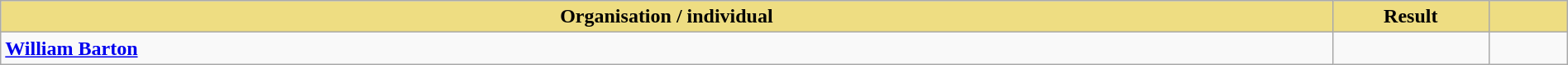<table class="wikitable" width=100%>
<tr>
<th style="width:85%;background:#EEDD82;">Organisation / individual</th>
<th style="width:10%;background:#EEDD82;">Result</th>
<th style="width:5%;background:#EEDD82;"></th>
</tr>
<tr>
<td><strong><a href='#'>William Barton</a></strong></td>
<td></td>
<td></td>
</tr>
</table>
